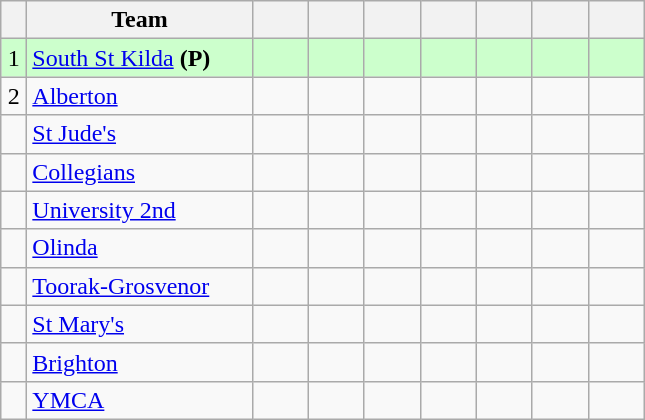<table class="wikitable" style="text-align:center; margin-bottom:0">
<tr>
<th style="width:10px"></th>
<th style="width:35%;">Team</th>
<th style="width:30px;"></th>
<th style="width:30px;"></th>
<th style="width:30px;"></th>
<th style="width:30px;"></th>
<th style="width:30px;"></th>
<th style="width:30px;"></th>
<th style="width:30px;"></th>
</tr>
<tr style="background:#ccffcc;">
<td>1</td>
<td style="text-align:left;"><a href='#'>South St Kilda</a> <strong>(P)</strong></td>
<td></td>
<td></td>
<td></td>
<td></td>
<td></td>
<td></td>
<td></td>
</tr>
<tr>
<td>2</td>
<td style="text-align:left;"><a href='#'>Alberton</a></td>
<td></td>
<td></td>
<td></td>
<td></td>
<td></td>
<td></td>
<td></td>
</tr>
<tr>
<td></td>
<td style="text-align:left;"><a href='#'>St Jude's</a></td>
<td></td>
<td></td>
<td></td>
<td></td>
<td></td>
<td></td>
<td></td>
</tr>
<tr>
<td></td>
<td style="text-align:left;"><a href='#'>Collegians</a></td>
<td></td>
<td></td>
<td></td>
<td></td>
<td></td>
<td></td>
<td></td>
</tr>
<tr>
<td></td>
<td style="text-align:left;"><a href='#'>University 2nd</a></td>
<td></td>
<td></td>
<td></td>
<td></td>
<td></td>
<td></td>
<td></td>
</tr>
<tr>
<td></td>
<td style="text-align:left;"><a href='#'>Olinda</a></td>
<td></td>
<td></td>
<td></td>
<td></td>
<td></td>
<td></td>
<td></td>
</tr>
<tr>
<td></td>
<td style="text-align:left;"><a href='#'>Toorak-Grosvenor</a></td>
<td></td>
<td></td>
<td></td>
<td></td>
<td></td>
<td></td>
<td></td>
</tr>
<tr>
<td></td>
<td style="text-align:left;"><a href='#'>St Mary's</a></td>
<td></td>
<td></td>
<td></td>
<td></td>
<td></td>
<td></td>
<td></td>
</tr>
<tr>
<td></td>
<td style="text-align:left;"><a href='#'>Brighton</a></td>
<td></td>
<td></td>
<td></td>
<td></td>
<td></td>
<td></td>
<td></td>
</tr>
<tr>
<td></td>
<td style="text-align:left;"><a href='#'>YMCA</a></td>
<td></td>
<td></td>
<td></td>
<td></td>
<td></td>
<td></td>
<td></td>
</tr>
</table>
